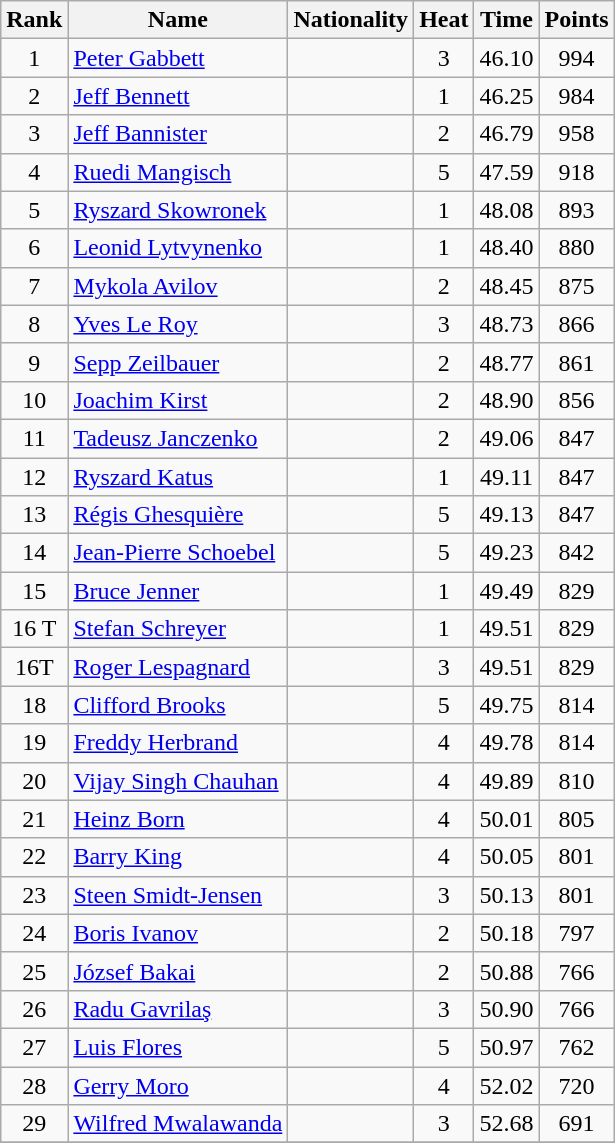<table class="wikitable sortable" style="text-align:center">
<tr>
<th>Rank</th>
<th>Name</th>
<th>Nationality</th>
<th>Heat</th>
<th>Time</th>
<th>Points</th>
</tr>
<tr>
<td>1</td>
<td align=left><a href='#'>Peter Gabbett</a></td>
<td align=left></td>
<td>3</td>
<td>46.10</td>
<td>994</td>
</tr>
<tr>
<td>2</td>
<td align=left><a href='#'>Jeff Bennett</a></td>
<td align=left></td>
<td>1</td>
<td>46.25</td>
<td>984</td>
</tr>
<tr>
<td>3</td>
<td align=left><a href='#'>Jeff Bannister</a></td>
<td align=left></td>
<td>2</td>
<td>46.79</td>
<td>958</td>
</tr>
<tr>
<td>4</td>
<td align=left><a href='#'>Ruedi Mangisch</a></td>
<td align=left></td>
<td>5</td>
<td>47.59</td>
<td>918</td>
</tr>
<tr>
<td>5</td>
<td align=left><a href='#'>Ryszard Skowronek</a></td>
<td align=left></td>
<td>1</td>
<td>48.08</td>
<td>893</td>
</tr>
<tr>
<td>6</td>
<td align=left><a href='#'>Leonid Lytvynenko</a></td>
<td align=left></td>
<td>1</td>
<td>48.40</td>
<td>880</td>
</tr>
<tr>
<td>7</td>
<td align=left><a href='#'>Mykola Avilov</a></td>
<td align=left></td>
<td>2</td>
<td>48.45</td>
<td>875</td>
</tr>
<tr>
<td>8</td>
<td align=left><a href='#'>Yves Le Roy</a></td>
<td align=left></td>
<td>3</td>
<td>48.73</td>
<td>866</td>
</tr>
<tr>
<td>9</td>
<td align=left><a href='#'>Sepp Zeilbauer</a></td>
<td align=left></td>
<td>2</td>
<td>48.77</td>
<td>861</td>
</tr>
<tr>
<td>10</td>
<td align=left><a href='#'>Joachim Kirst</a></td>
<td align=left></td>
<td>2</td>
<td>48.90</td>
<td>856</td>
</tr>
<tr>
<td>11</td>
<td align=left><a href='#'>Tadeusz Janczenko</a></td>
<td align=left></td>
<td>2</td>
<td>49.06</td>
<td>847</td>
</tr>
<tr>
<td>12</td>
<td align=left><a href='#'>Ryszard Katus</a></td>
<td align=left></td>
<td>1</td>
<td>49.11</td>
<td>847</td>
</tr>
<tr>
<td>13</td>
<td align=left><a href='#'>Régis Ghesquière</a></td>
<td align=left></td>
<td>5</td>
<td>49.13</td>
<td>847</td>
</tr>
<tr>
<td>14</td>
<td align=left><a href='#'>Jean-Pierre Schoebel</a></td>
<td align=left></td>
<td>5</td>
<td>49.23</td>
<td>842</td>
</tr>
<tr>
<td>15</td>
<td align=left><a href='#'>Bruce Jenner</a></td>
<td align=left></td>
<td>1</td>
<td>49.49</td>
<td>829</td>
</tr>
<tr>
<td>16 T</td>
<td align=left><a href='#'>Stefan Schreyer</a></td>
<td align=left></td>
<td>1</td>
<td>49.51</td>
<td>829</td>
</tr>
<tr>
<td>16T</td>
<td align=left><a href='#'>Roger Lespagnard</a></td>
<td align=left></td>
<td>3</td>
<td>49.51</td>
<td>829</td>
</tr>
<tr>
<td>18</td>
<td align=left><a href='#'>Clifford Brooks</a></td>
<td align=left></td>
<td>5</td>
<td>49.75</td>
<td>814</td>
</tr>
<tr>
<td>19</td>
<td align=left><a href='#'>Freddy Herbrand</a></td>
<td align=left></td>
<td>4</td>
<td>49.78</td>
<td>814</td>
</tr>
<tr>
<td>20</td>
<td align=left><a href='#'>Vijay Singh Chauhan</a></td>
<td align=left></td>
<td>4</td>
<td>49.89</td>
<td>810</td>
</tr>
<tr>
<td>21</td>
<td align=left><a href='#'>Heinz Born</a></td>
<td align=left></td>
<td>4</td>
<td>50.01</td>
<td>805</td>
</tr>
<tr>
<td>22</td>
<td align=left><a href='#'>Barry King</a></td>
<td align=left></td>
<td>4</td>
<td>50.05</td>
<td>801</td>
</tr>
<tr>
<td>23</td>
<td align=left><a href='#'>Steen Smidt-Jensen</a></td>
<td align=left></td>
<td>3</td>
<td>50.13</td>
<td>801</td>
</tr>
<tr>
<td>24</td>
<td align=left><a href='#'>Boris Ivanov</a></td>
<td align=left></td>
<td>2</td>
<td>50.18</td>
<td>797</td>
</tr>
<tr>
<td>25</td>
<td align=left><a href='#'>József Bakai</a></td>
<td align=left></td>
<td>2</td>
<td>50.88</td>
<td>766</td>
</tr>
<tr>
<td>26</td>
<td align=left><a href='#'>Radu Gavrilaş</a></td>
<td align=left></td>
<td>3</td>
<td>50.90</td>
<td>766</td>
</tr>
<tr>
<td>27</td>
<td align=left><a href='#'>Luis Flores</a></td>
<td align=left></td>
<td>5</td>
<td>50.97</td>
<td>762</td>
</tr>
<tr>
<td>28</td>
<td align=left><a href='#'>Gerry Moro</a></td>
<td align=left></td>
<td>4</td>
<td>52.02</td>
<td>720</td>
</tr>
<tr>
<td>29</td>
<td align=left><a href='#'>Wilfred Mwalawanda</a></td>
<td align=left></td>
<td>3</td>
<td>52.68</td>
<td>691</td>
</tr>
<tr>
</tr>
</table>
